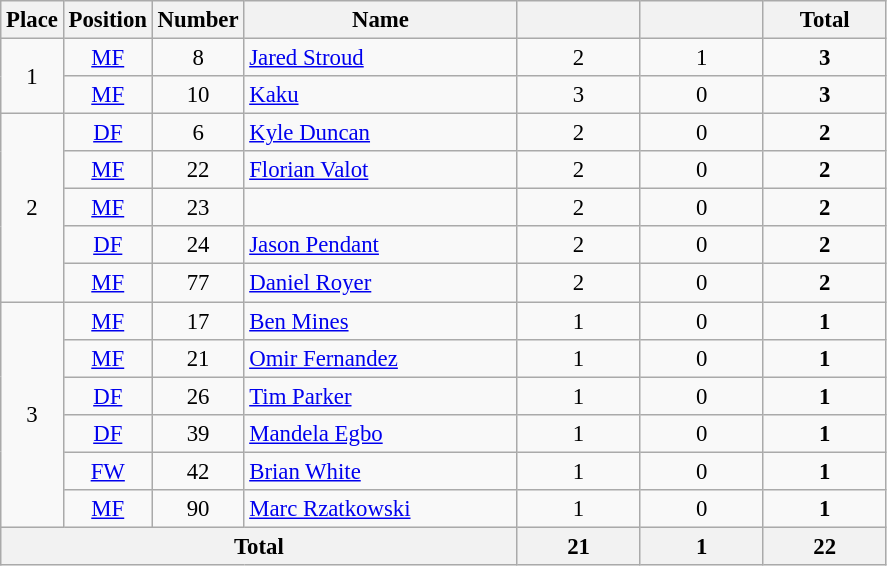<table class="wikitable" style="font-size: 95%; text-align: center;">
<tr>
<th width=30>Place</th>
<th width=30>Position</th>
<th width=30>Number</th>
<th width=175>Name</th>
<th width=75></th>
<th width=75></th>
<th width=75>Total</th>
</tr>
<tr>
<td rowspan="2">1</td>
<td><a href='#'>MF</a></td>
<td>8</td>
<td align="left"> <a href='#'>Jared Stroud</a></td>
<td>2</td>
<td>1</td>
<td><strong>3</strong></td>
</tr>
<tr>
<td><a href='#'>MF</a></td>
<td>10</td>
<td align="left"> <a href='#'>Kaku</a></td>
<td>3</td>
<td>0</td>
<td><strong>3</strong></td>
</tr>
<tr>
<td rowspan="5">2</td>
<td><a href='#'>DF</a></td>
<td>6</td>
<td align="left"> <a href='#'>Kyle Duncan</a></td>
<td>2</td>
<td>0</td>
<td><strong>2</strong></td>
</tr>
<tr>
<td><a href='#'>MF</a></td>
<td>22</td>
<td align="left"> <a href='#'>Florian Valot</a></td>
<td>2</td>
<td>0</td>
<td><strong>2</strong></td>
</tr>
<tr>
<td><a href='#'>MF</a></td>
<td>23</td>
<td align="left"></td>
<td>2</td>
<td>0</td>
<td><strong>2</strong></td>
</tr>
<tr>
<td><a href='#'>DF</a></td>
<td>24</td>
<td align="left"> <a href='#'>Jason Pendant</a></td>
<td>2</td>
<td>0</td>
<td><strong>2</strong></td>
</tr>
<tr>
<td><a href='#'>MF</a></td>
<td>77</td>
<td align="left"> <a href='#'>Daniel Royer</a></td>
<td>2</td>
<td>0</td>
<td><strong>2</strong></td>
</tr>
<tr>
<td rowspan="6">3</td>
<td><a href='#'>MF</a></td>
<td>17</td>
<td align="left"> <a href='#'>Ben Mines</a></td>
<td>1</td>
<td>0</td>
<td><strong>1</strong></td>
</tr>
<tr>
<td><a href='#'>MF</a></td>
<td>21</td>
<td align="left"> <a href='#'>Omir Fernandez</a></td>
<td>1</td>
<td>0</td>
<td><strong>1</strong></td>
</tr>
<tr>
<td><a href='#'>DF</a></td>
<td>26</td>
<td align="left"> <a href='#'>Tim Parker</a></td>
<td>1</td>
<td>0</td>
<td><strong>1</strong></td>
</tr>
<tr>
<td><a href='#'>DF</a></td>
<td>39</td>
<td align="left"> <a href='#'>Mandela Egbo</a></td>
<td>1</td>
<td>0</td>
<td><strong>1</strong></td>
</tr>
<tr>
<td><a href='#'>FW</a></td>
<td>42</td>
<td align="left"> <a href='#'>Brian White</a></td>
<td>1</td>
<td>0</td>
<td><strong>1</strong></td>
</tr>
<tr>
<td><a href='#'>MF</a></td>
<td>90</td>
<td align="left"> <a href='#'>Marc Rzatkowski</a></td>
<td>1</td>
<td>0</td>
<td><strong>1</strong></td>
</tr>
<tr>
<th colspan="4">Total</th>
<th>21</th>
<th>1</th>
<th>22</th>
</tr>
</table>
